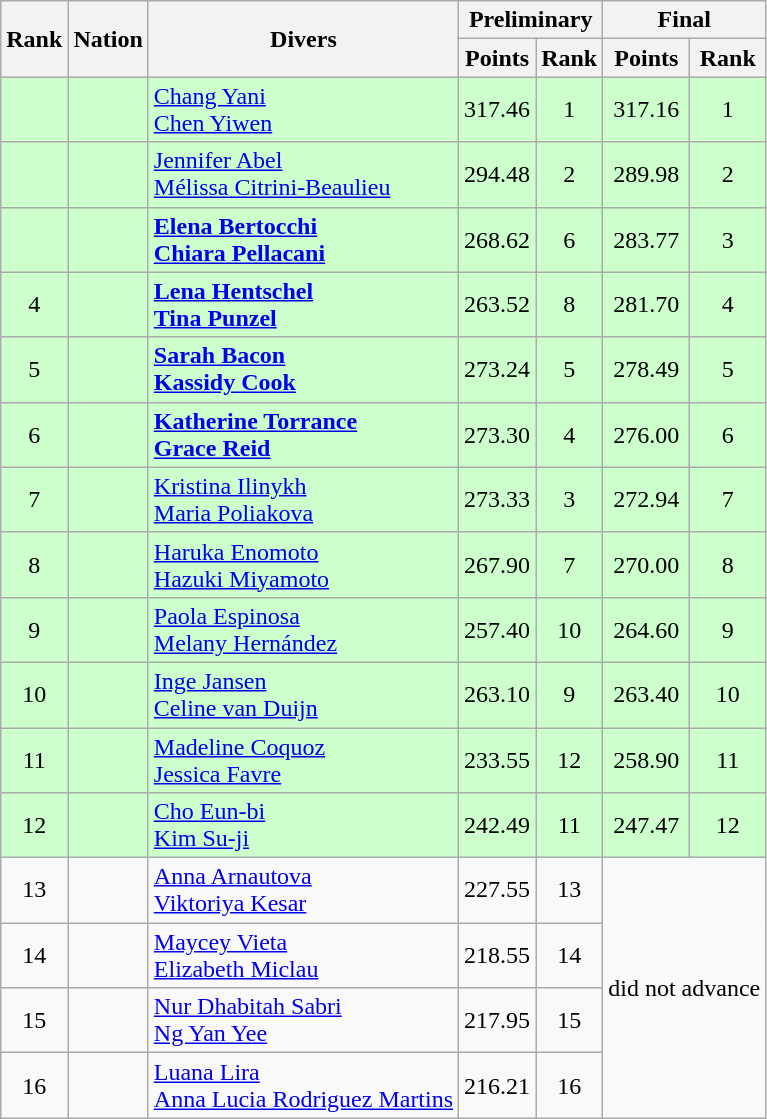<table class="wikitable sortable" style="text-align:center">
<tr>
<th rowspan=2>Rank</th>
<th rowspan=2>Nation</th>
<th rowspan=2>Divers</th>
<th colspan=2>Preliminary</th>
<th colspan=2>Final</th>
</tr>
<tr>
<th>Points</th>
<th>Rank</th>
<th>Points</th>
<th>Rank</th>
</tr>
<tr bgcolor=ccffcc>
<td></td>
<td align=left></td>
<td align=left><a href='#'>Chang Yani</a><br><a href='#'>Chen Yiwen</a></td>
<td>317.46</td>
<td>1</td>
<td>317.16</td>
<td>1</td>
</tr>
<tr bgcolor=ccffcc>
<td></td>
<td align=left></td>
<td align=left><a href='#'>Jennifer Abel</a><br><a href='#'>Mélissa Citrini-Beaulieu</a></td>
<td>294.48</td>
<td>2</td>
<td>289.98</td>
<td>2</td>
</tr>
<tr bgcolor=ccffcc>
<td></td>
<td align=left></td>
<td align=left><strong><a href='#'>Elena Bertocchi</a><br><a href='#'>Chiara Pellacani</a></strong></td>
<td>268.62</td>
<td>6</td>
<td>283.77</td>
<td>3</td>
</tr>
<tr bgcolor=ccffcc>
<td>4</td>
<td align=left></td>
<td align=left><strong><a href='#'>Lena Hentschel</a><br><a href='#'>Tina Punzel</a></strong></td>
<td>263.52</td>
<td>8</td>
<td>281.70</td>
<td>4</td>
</tr>
<tr bgcolor=ccffcc>
<td>5</td>
<td align=left></td>
<td align=left><strong><a href='#'>Sarah Bacon</a><br><a href='#'>Kassidy Cook</a></strong></td>
<td>273.24</td>
<td>5</td>
<td>278.49</td>
<td>5</td>
</tr>
<tr bgcolor=ccffcc>
<td>6</td>
<td align=left></td>
<td align=left><strong><a href='#'>Katherine Torrance</a><br><a href='#'>Grace Reid</a></strong></td>
<td>273.30</td>
<td>4</td>
<td>276.00</td>
<td>6</td>
</tr>
<tr bgcolor=ccffcc>
<td>7</td>
<td align=left></td>
<td align=left><a href='#'>Kristina Ilinykh</a><br><a href='#'>Maria Poliakova</a></td>
<td>273.33</td>
<td>3</td>
<td>272.94</td>
<td>7</td>
</tr>
<tr bgcolor=ccffcc>
<td>8</td>
<td align=left></td>
<td align=left><a href='#'>Haruka Enomoto</a><br><a href='#'>Hazuki Miyamoto</a></td>
<td>267.90</td>
<td>7</td>
<td>270.00</td>
<td>8</td>
</tr>
<tr bgcolor=ccffcc>
<td>9</td>
<td align=left></td>
<td align=left><a href='#'>Paola Espinosa</a><br><a href='#'>Melany Hernández</a></td>
<td>257.40</td>
<td>10</td>
<td>264.60</td>
<td>9</td>
</tr>
<tr bgcolor=ccffcc>
<td>10</td>
<td align=left></td>
<td align=left><a href='#'>Inge Jansen</a><br><a href='#'>Celine van Duijn</a></td>
<td>263.10</td>
<td>9</td>
<td>263.40</td>
<td>10</td>
</tr>
<tr bgcolor=ccffcc>
<td>11</td>
<td align=left></td>
<td align=left><a href='#'>Madeline Coquoz</a><br><a href='#'>Jessica Favre</a></td>
<td>233.55</td>
<td>12</td>
<td>258.90</td>
<td>11</td>
</tr>
<tr bgcolor=ccffcc>
<td>12</td>
<td align=left></td>
<td align=left><a href='#'>Cho Eun-bi</a><br><a href='#'>Kim Su-ji</a></td>
<td>242.49</td>
<td>11</td>
<td>247.47</td>
<td>12</td>
</tr>
<tr>
<td>13</td>
<td align=left></td>
<td align=left><a href='#'>Anna Arnautova</a><br><a href='#'>Viktoriya Kesar</a></td>
<td>227.55</td>
<td>13</td>
<td colspan="2" rowspan="4">did not advance</td>
</tr>
<tr>
<td>14</td>
<td align=left></td>
<td align=left><a href='#'>Maycey Vieta</a><br><a href='#'>Elizabeth Miclau</a></td>
<td>218.55</td>
<td>14</td>
</tr>
<tr>
<td>15</td>
<td align=left></td>
<td align=left><a href='#'>Nur Dhabitah Sabri</a><br><a href='#'>Ng Yan Yee</a></td>
<td>217.95</td>
<td>15</td>
</tr>
<tr>
<td>16</td>
<td align=left></td>
<td align=left><a href='#'>Luana Lira</a><br><a href='#'>Anna Lucia Rodriguez Martins</a></td>
<td>216.21</td>
<td>16</td>
</tr>
</table>
